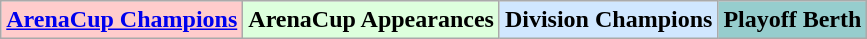<table class="wikitable">
<tr>
<td bgcolor="#FFCCCC"><strong><a href='#'>ArenaCup Champions</a></strong></td>
<td bgcolor="#DDFFDD"><strong>ArenaCup Appearances</strong></td>
<td bgcolor="#D0E7FF"><strong>Division Champions</strong></td>
<td bgcolor="#96CDCD"><strong>Playoff Berth</strong></td>
</tr>
</table>
